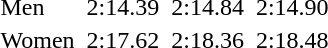<table>
<tr>
<td>Men</td>
<td></td>
<td>2:14.39</td>
<td></td>
<td>2:14.84</td>
<td></td>
<td>2:14.90</td>
</tr>
<tr>
<td>Women</td>
<td></td>
<td>2:17.62</td>
<td></td>
<td>2:18.36</td>
<td></td>
<td>2:18.48</td>
</tr>
</table>
